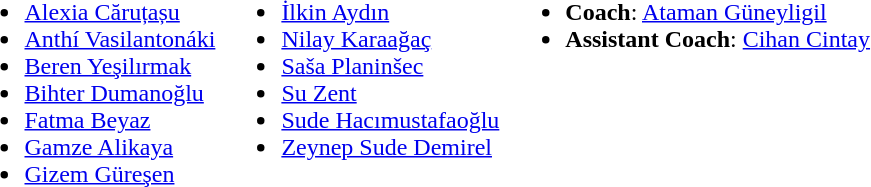<table>
<tr valign="top">
<td><br><ul><li> <a href='#'>Alexia Căruțașu</a></li><li> <a href='#'>Anthí Vasilantonáki</a></li><li> <a href='#'>Beren Yeşilırmak</a></li><li> <a href='#'>Bihter Dumanoğlu</a></li><li> <a href='#'>Fatma Beyaz</a></li><li> <a href='#'>Gamze Alikaya</a></li><li> <a href='#'>Gizem Güreşen</a></li></ul></td>
<td><br><ul><li> <a href='#'>İlkin Aydın</a></li><li> <a href='#'>Nilay Karaağaç</a></li><li> <a href='#'>Saša Planinšec</a></li><li> <a href='#'>Su Zent</a></li><li> <a href='#'>Sude Hacımustafaoğlu</a></li><li> <a href='#'>Zeynep Sude Demirel</a></li></ul></td>
<td><br><ul><li><strong>Coach</strong>:  <a href='#'>Ataman Güneyligil</a></li><li><strong>Assistant Coach</strong>:  <a href='#'>Cihan Cintay</a></li></ul></td>
</tr>
</table>
